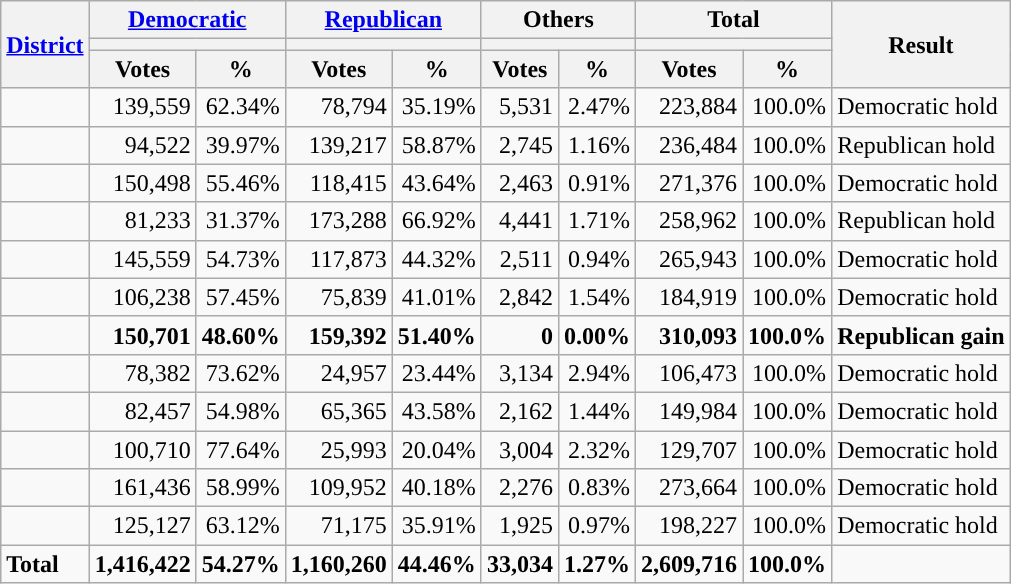<table class="wikitable plainrowheaders sortable" style="font-size:100%; text-align:right;">
<tr>
<th scope=col rowspan=3><a href='#'>District</a></th>
<th scope=col colspan=2><a href='#'>Democratic</a></th>
<th scope=col colspan=2><a href='#'>Republican</a></th>
<th scope=col colspan=2>Others</th>
<th scope=col colspan=2>Total</th>
<th scope=col rowspan=3>Result</th>
</tr>
<tr>
<th scope=col colspan=2 style="background:"></th>
<th scope=col colspan=2 style="background:"></th>
<th scope=col colspan=2></th>
<th scope=col colspan=2></th>
</tr>
<tr>
<th scope=col data-sort-type="number">Votes</th>
<th scope=col data-sort-type="number">%</th>
<th scope=col data-sort-type="number">Votes</th>
<th scope=col data-sort-type="number">%</th>
<th scope=col data-sort-type="number">Votes</th>
<th scope=col data-sort-type="number">%</th>
<th scope=col data-sort-type="number">Votes</th>
<th scope=col data-sort-type="number">%</th>
</tr>
<tr>
<td align=left></td>
<td>139,559</td>
<td>62.34%</td>
<td>78,794</td>
<td>35.19%</td>
<td>5,531</td>
<td>2.47%</td>
<td>223,884</td>
<td>100.0%</td>
<td align=left>Democratic hold</td>
</tr>
<tr>
<td align=left></td>
<td>94,522</td>
<td>39.97%</td>
<td>139,217</td>
<td>58.87%</td>
<td>2,745</td>
<td>1.16%</td>
<td>236,484</td>
<td>100.0%</td>
<td align=left>Republican hold</td>
</tr>
<tr>
<td align=left></td>
<td>150,498</td>
<td>55.46%</td>
<td>118,415</td>
<td>43.64%</td>
<td>2,463</td>
<td>0.91%</td>
<td>271,376</td>
<td>100.0%</td>
<td align=left>Democratic hold</td>
</tr>
<tr>
<td align=left></td>
<td>81,233</td>
<td>31.37%</td>
<td>173,288</td>
<td>66.92%</td>
<td>4,441</td>
<td>1.71%</td>
<td>258,962</td>
<td>100.0%</td>
<td align=left>Republican hold</td>
</tr>
<tr>
<td align=left></td>
<td>145,559</td>
<td>54.73%</td>
<td>117,873</td>
<td>44.32%</td>
<td>2,511</td>
<td>0.94%</td>
<td>265,943</td>
<td>100.0%</td>
<td align=left>Democratic hold</td>
</tr>
<tr>
<td align=left></td>
<td>106,238</td>
<td>57.45%</td>
<td>75,839</td>
<td>41.01%</td>
<td>2,842</td>
<td>1.54%</td>
<td>184,919</td>
<td>100.0%</td>
<td align=left>Democratic hold</td>
</tr>
<tr>
<td align=left><strong></strong></td>
<td><strong>150,701</strong></td>
<td><strong>48.60%</strong></td>
<td><strong>159,392</strong></td>
<td><strong>51.40%</strong></td>
<td><strong>0</strong></td>
<td><strong>0.00%</strong></td>
<td><strong>310,093</strong></td>
<td><strong>100.0%</strong></td>
<td align=left><strong>Republican gain</strong></td>
</tr>
<tr>
<td align=left></td>
<td>78,382</td>
<td>73.62%</td>
<td>24,957</td>
<td>23.44%</td>
<td>3,134</td>
<td>2.94%</td>
<td>106,473</td>
<td>100.0%</td>
<td align=left>Democratic hold</td>
</tr>
<tr>
<td align=left></td>
<td>82,457</td>
<td>54.98%</td>
<td>65,365</td>
<td>43.58%</td>
<td>2,162</td>
<td>1.44%</td>
<td>149,984</td>
<td>100.0%</td>
<td align=left>Democratic hold</td>
</tr>
<tr>
<td align=left></td>
<td>100,710</td>
<td>77.64%</td>
<td>25,993</td>
<td>20.04%</td>
<td>3,004</td>
<td>2.32%</td>
<td>129,707</td>
<td>100.0%</td>
<td align=left>Democratic hold</td>
</tr>
<tr>
<td align=left></td>
<td>161,436</td>
<td>58.99%</td>
<td>109,952</td>
<td>40.18%</td>
<td>2,276</td>
<td>0.83%</td>
<td>273,664</td>
<td>100.0%</td>
<td align=left>Democratic hold</td>
</tr>
<tr>
<td align=left></td>
<td>125,127</td>
<td>63.12%</td>
<td>71,175</td>
<td>35.91%</td>
<td>1,925</td>
<td>0.97%</td>
<td>198,227</td>
<td>100.0%</td>
<td align=left>Democratic hold</td>
</tr>
<tr class="sortbottom" style="font-weight:bold">
<td align=left>Total</td>
<td>1,416,422</td>
<td>54.27%</td>
<td>1,160,260</td>
<td>44.46%</td>
<td>33,034</td>
<td>1.27%</td>
<td>2,609,716</td>
<td>100.0%</td>
<td></td>
</tr>
</table>
